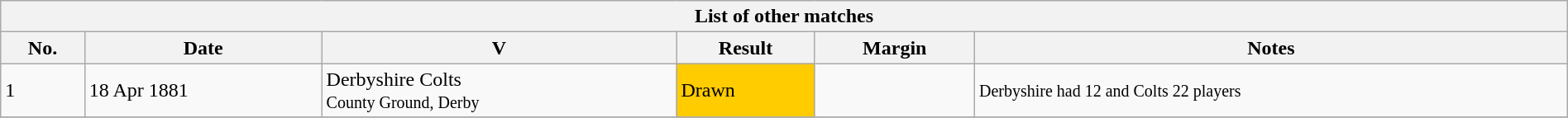<table class="wikitable" width="100%">
<tr>
<th bgcolor="#efefef" colspan=6>List of other matches</th>
</tr>
<tr bgcolor="#efefef">
<th>No.</th>
<th>Date</th>
<th>V</th>
<th>Result</th>
<th>Margin</th>
<th>Notes</th>
</tr>
<tr>
<td>1</td>
<td>18 Apr 1881</td>
<td>Derbyshire Colts <br><small>  County Ground, Derby </small></td>
<td bgcolor="#FFCC00">Drawn</td>
<td></td>
<td><small> Derbyshire had 12 and Colts 22 players</small></td>
</tr>
<tr>
</tr>
</table>
